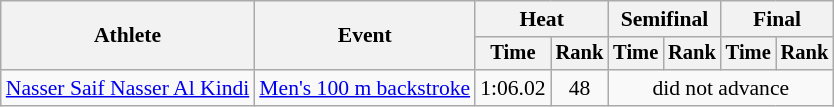<table class=wikitable style="font-size:90%">
<tr>
<th rowspan="2">Athlete</th>
<th rowspan="2">Event</th>
<th colspan="2">Heat</th>
<th colspan="2">Semifinal</th>
<th colspan="2">Final</th>
</tr>
<tr style="font-size:95%">
<th>Time</th>
<th>Rank</th>
<th>Time</th>
<th>Rank</th>
<th>Time</th>
<th>Rank</th>
</tr>
<tr align=center>
<td align=left><a href='#'>Nasser Saif Nasser Al Kindi</a></td>
<td align=left><a href='#'>Men's 100 m backstroke</a></td>
<td>1:06.02</td>
<td>48</td>
<td colspan=4>did not advance</td>
</tr>
</table>
